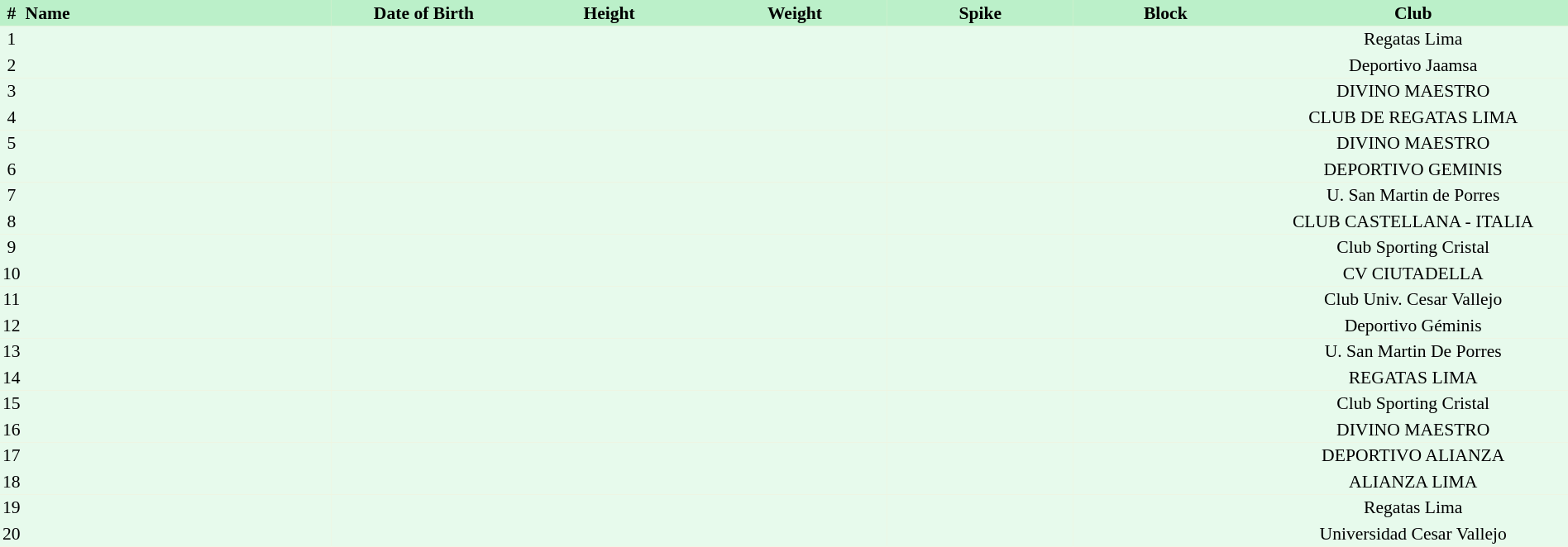<table border=0 cellpadding=2 cellspacing=0  |- bgcolor=#FFECCE style="text-align:center; font-size:90%; width:100%">
<tr bgcolor=#BBF0C9>
<th>#</th>
<th align=left width=20%>Name</th>
<th width=12%>Date of Birth</th>
<th width=12%>Height</th>
<th width=12%>Weight</th>
<th width=12%>Spike</th>
<th width=12%>Block</th>
<th width=20%>Club</th>
</tr>
<tr bgcolor=#E7FAEC>
<td>1</td>
<td align=left></td>
<td align=right></td>
<td></td>
<td></td>
<td></td>
<td></td>
<td>Regatas Lima</td>
</tr>
<tr bgcolor=#E7FAEC>
<td>2</td>
<td align=left></td>
<td align=right></td>
<td></td>
<td></td>
<td></td>
<td></td>
<td>Deportivo Jaamsa</td>
</tr>
<tr bgcolor=#E7FAEC>
<td>3</td>
<td align=left></td>
<td align=right></td>
<td></td>
<td></td>
<td></td>
<td></td>
<td>DIVINO MAESTRO</td>
</tr>
<tr bgcolor=#E7FAEC>
<td>4</td>
<td align=left></td>
<td align=right></td>
<td></td>
<td></td>
<td></td>
<td></td>
<td>CLUB DE REGATAS LIMA</td>
</tr>
<tr bgcolor=#E7FAEC>
<td>5</td>
<td align=left></td>
<td align=right></td>
<td></td>
<td></td>
<td></td>
<td></td>
<td>DIVINO MAESTRO</td>
</tr>
<tr bgcolor=#E7FAEC>
<td>6</td>
<td align=left></td>
<td align=right></td>
<td></td>
<td></td>
<td></td>
<td></td>
<td>DEPORTIVO GEMINIS</td>
</tr>
<tr bgcolor=#E7FAEC>
<td>7</td>
<td align=left></td>
<td align=right></td>
<td></td>
<td></td>
<td></td>
<td></td>
<td>U. San Martin de Porres</td>
</tr>
<tr bgcolor=#E7FAEC>
<td>8</td>
<td align=left></td>
<td align=right></td>
<td></td>
<td></td>
<td></td>
<td></td>
<td>CLUB CASTELLANA - ITALIA</td>
</tr>
<tr bgcolor=#E7FAEC>
<td>9</td>
<td align=left></td>
<td align=right></td>
<td></td>
<td></td>
<td></td>
<td></td>
<td>Club Sporting Cristal</td>
</tr>
<tr bgcolor=#E7FAEC>
<td>10</td>
<td align=left></td>
<td align=right></td>
<td></td>
<td></td>
<td></td>
<td></td>
<td>CV CIUTADELLA</td>
</tr>
<tr bgcolor=#E7FAEC>
<td>11</td>
<td align=left></td>
<td align=right></td>
<td></td>
<td></td>
<td></td>
<td></td>
<td>Club Univ. Cesar Vallejo</td>
</tr>
<tr bgcolor=#E7FAEC>
<td>12</td>
<td align=left></td>
<td align=right></td>
<td></td>
<td></td>
<td></td>
<td></td>
<td>Deportivo Géminis</td>
</tr>
<tr bgcolor=#E7FAEC>
<td>13</td>
<td align=left></td>
<td align=right></td>
<td></td>
<td></td>
<td></td>
<td></td>
<td>U. San Martin De Porres</td>
</tr>
<tr bgcolor=#E7FAEC>
<td>14</td>
<td align=left></td>
<td align=right></td>
<td></td>
<td></td>
<td></td>
<td></td>
<td>REGATAS LIMA</td>
</tr>
<tr bgcolor=#E7FAEC>
<td>15</td>
<td align=left></td>
<td align=right></td>
<td></td>
<td></td>
<td></td>
<td></td>
<td>Club Sporting Cristal</td>
</tr>
<tr bgcolor=#E7FAEC>
<td>16</td>
<td align=left></td>
<td align=right></td>
<td></td>
<td></td>
<td></td>
<td></td>
<td>DIVINO MAESTRO</td>
</tr>
<tr bgcolor=#E7FAEC>
<td>17</td>
<td align=left></td>
<td align=right></td>
<td></td>
<td></td>
<td></td>
<td></td>
<td>DEPORTIVO ALIANZA</td>
</tr>
<tr bgcolor=#E7FAEC>
<td>18</td>
<td align=left></td>
<td align=right></td>
<td></td>
<td></td>
<td></td>
<td></td>
<td>ALIANZA LIMA</td>
</tr>
<tr bgcolor=#E7FAEC>
<td>19</td>
<td align=left></td>
<td align="right"></td>
<td></td>
<td></td>
<td></td>
<td></td>
<td>Regatas Lima</td>
</tr>
<tr bgcolor=#E7FAEC>
<td>20</td>
<td align=left></td>
<td align=right></td>
<td></td>
<td></td>
<td></td>
<td></td>
<td>Universidad Cesar Vallejo</td>
</tr>
</table>
